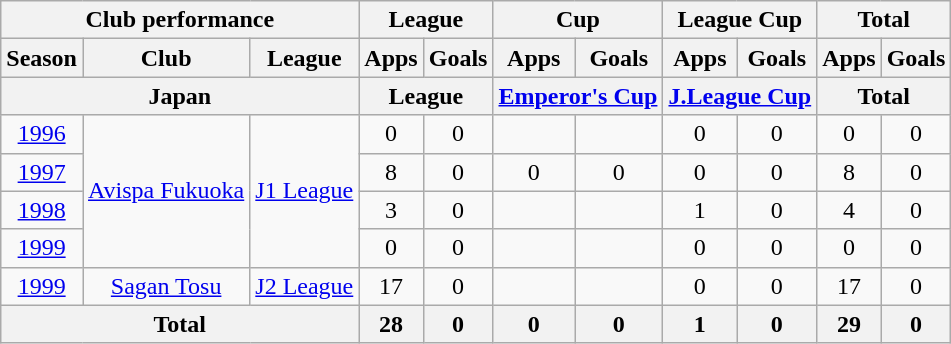<table class="wikitable" style="text-align:center;">
<tr>
<th colspan=3>Club performance</th>
<th colspan=2>League</th>
<th colspan=2>Cup</th>
<th colspan=2>League Cup</th>
<th colspan=2>Total</th>
</tr>
<tr>
<th>Season</th>
<th>Club</th>
<th>League</th>
<th>Apps</th>
<th>Goals</th>
<th>Apps</th>
<th>Goals</th>
<th>Apps</th>
<th>Goals</th>
<th>Apps</th>
<th>Goals</th>
</tr>
<tr>
<th colspan=3>Japan</th>
<th colspan=2>League</th>
<th colspan=2><a href='#'>Emperor's Cup</a></th>
<th colspan=2><a href='#'>J.League Cup</a></th>
<th colspan=2>Total</th>
</tr>
<tr>
<td><a href='#'>1996</a></td>
<td rowspan="4"><a href='#'>Avispa Fukuoka</a></td>
<td rowspan="4"><a href='#'>J1 League</a></td>
<td>0</td>
<td>0</td>
<td></td>
<td></td>
<td>0</td>
<td>0</td>
<td>0</td>
<td>0</td>
</tr>
<tr>
<td><a href='#'>1997</a></td>
<td>8</td>
<td>0</td>
<td>0</td>
<td>0</td>
<td>0</td>
<td>0</td>
<td>8</td>
<td>0</td>
</tr>
<tr>
<td><a href='#'>1998</a></td>
<td>3</td>
<td>0</td>
<td></td>
<td></td>
<td>1</td>
<td>0</td>
<td>4</td>
<td>0</td>
</tr>
<tr>
<td><a href='#'>1999</a></td>
<td>0</td>
<td>0</td>
<td></td>
<td></td>
<td>0</td>
<td>0</td>
<td>0</td>
<td>0</td>
</tr>
<tr>
<td><a href='#'>1999</a></td>
<td><a href='#'>Sagan Tosu</a></td>
<td><a href='#'>J2 League</a></td>
<td>17</td>
<td>0</td>
<td></td>
<td></td>
<td>0</td>
<td>0</td>
<td>17</td>
<td>0</td>
</tr>
<tr>
<th colspan=3>Total</th>
<th>28</th>
<th>0</th>
<th>0</th>
<th>0</th>
<th>1</th>
<th>0</th>
<th>29</th>
<th>0</th>
</tr>
</table>
